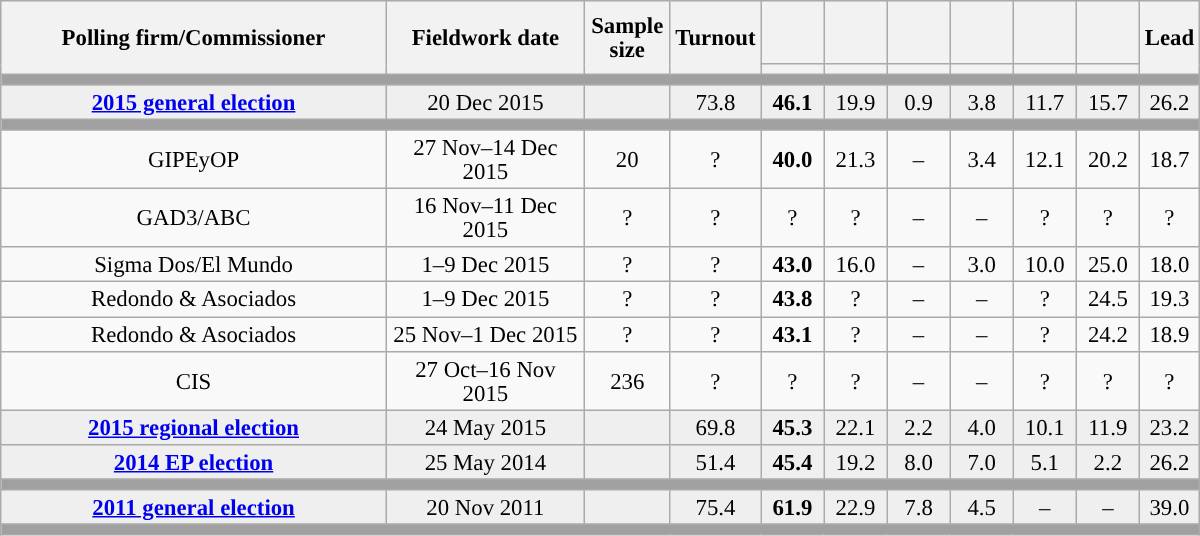<table class="wikitable collapsible collapsed" style="text-align:center; font-size:95%; line-height:16px;">
<tr style="height:42px; background-color:#E9E9E9">
<th style="width:250px;" rowspan="2">Polling firm/Commissioner</th>
<th style="width:125px;" rowspan="2">Fieldwork date</th>
<th style="width:50px;" rowspan="2">Sample size</th>
<th style="width:45px;" rowspan="2">Turnout</th>
<th style="width:35px;"></th>
<th style="width:35px;"></th>
<th style="width:35px;"></th>
<th style="width:35px;"></th>
<th style="width:35px;"></th>
<th style="width:35px;"></th>
<th style="width:30px;" rowspan="2">Lead</th>
</tr>
<tr>
<th style="color:inherit;background:"></th>
<th style="color:inherit;background:"></th>
<th style="color:inherit;background:"></th>
<th style="color:inherit;background:"></th>
<th style="color:inherit;background:"></th>
<th style="color:inherit;background:"></th>
</tr>
<tr>
<td colspan="11" style="background:#A0A0A0"></td>
</tr>
<tr style="background:#EFEFEF;">
<td><strong><a href='#'>2015 general election</a></strong></td>
<td>20 Dec 2015</td>
<td></td>
<td>73.8</td>
<td><strong>46.1</strong><br></td>
<td>19.9<br></td>
<td>0.9<br></td>
<td>3.8<br></td>
<td>11.7<br></td>
<td>15.7<br></td>
<td style="background:">26.2</td>
</tr>
<tr>
<td colspan="11" style="background:#A0A0A0"></td>
</tr>
<tr>
<td>GIPEyOP</td>
<td>27 Nov–14 Dec 2015</td>
<td>20</td>
<td>?</td>
<td><strong>40.0</strong><br></td>
<td>21.3<br></td>
<td>–</td>
<td>3.4<br></td>
<td>12.1<br></td>
<td>20.2<br></td>
<td style="background:">18.7</td>
</tr>
<tr>
<td>GAD3/ABC</td>
<td>16 Nov–11 Dec 2015</td>
<td>?</td>
<td>?</td>
<td>?<br></td>
<td>?<br></td>
<td>–</td>
<td>–</td>
<td>?<br></td>
<td>?<br></td>
<td style="background:">?</td>
</tr>
<tr>
<td>Sigma Dos/El Mundo</td>
<td>1–9 Dec 2015</td>
<td>?</td>
<td>?</td>
<td><strong>43.0</strong><br></td>
<td>16.0<br></td>
<td>–</td>
<td>3.0<br></td>
<td>10.0<br></td>
<td>25.0<br></td>
<td style="background:">18.0</td>
</tr>
<tr>
<td>Redondo & Asociados</td>
<td>1–9 Dec 2015</td>
<td>?</td>
<td>?</td>
<td><strong>43.8</strong><br></td>
<td>?<br></td>
<td>–</td>
<td>–</td>
<td>?<br></td>
<td>24.5<br></td>
<td style="background:">19.3</td>
</tr>
<tr>
<td>Redondo & Asociados</td>
<td>25 Nov–1 Dec 2015</td>
<td>?</td>
<td>?</td>
<td><strong>43.1</strong><br></td>
<td>?<br></td>
<td>–</td>
<td>–</td>
<td>?<br></td>
<td>24.2<br></td>
<td style="background:">18.9</td>
</tr>
<tr>
<td>CIS</td>
<td>27 Oct–16 Nov 2015</td>
<td>236</td>
<td>?</td>
<td>?<br></td>
<td>?<br></td>
<td>–</td>
<td>–</td>
<td>?<br></td>
<td>?<br></td>
<td style="background:">?</td>
</tr>
<tr style="background:#EFEFEF;">
<td><strong><a href='#'>2015 regional election</a></strong></td>
<td>24 May 2015</td>
<td></td>
<td>69.8</td>
<td><strong>45.3</strong><br></td>
<td>22.1<br></td>
<td>2.2<br></td>
<td>4.0<br></td>
<td>10.1<br></td>
<td>11.9<br></td>
<td style="background:">23.2</td>
</tr>
<tr style="background:#EFEFEF;">
<td><strong><a href='#'>2014 EP election</a></strong></td>
<td>25 May 2014</td>
<td></td>
<td>51.4</td>
<td><strong>45.4</strong><br></td>
<td>19.2<br></td>
<td>8.0<br></td>
<td>7.0<br></td>
<td>5.1<br></td>
<td>2.2<br></td>
<td style="background:">26.2</td>
</tr>
<tr>
<td colspan="11" style="background:#A0A0A0"></td>
</tr>
<tr style="background:#EFEFEF;">
<td><strong><a href='#'>2011 general election</a></strong></td>
<td>20 Nov 2011</td>
<td></td>
<td>75.4</td>
<td><strong>61.9</strong><br></td>
<td>22.9<br></td>
<td>7.8<br></td>
<td>4.5<br></td>
<td>–</td>
<td>–</td>
<td style="background:">39.0</td>
</tr>
<tr>
<td colspan="11" style="background:#A0A0A0"></td>
</tr>
</table>
